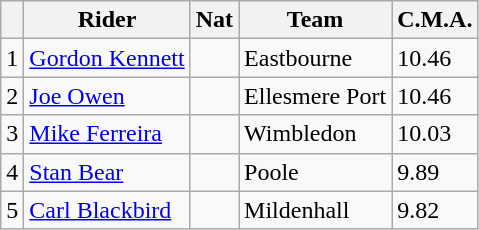<table class=wikitable>
<tr>
<th></th>
<th>Rider</th>
<th>Nat</th>
<th>Team</th>
<th>C.M.A.</th>
</tr>
<tr>
<td align="center">1</td>
<td><a href='#'>Gordon Kennett</a></td>
<td></td>
<td>Eastbourne</td>
<td>10.46</td>
</tr>
<tr>
<td align="center">2</td>
<td><a href='#'>Joe Owen</a></td>
<td></td>
<td>Ellesmere Port</td>
<td>10.46</td>
</tr>
<tr>
<td align="center">3</td>
<td><a href='#'>Mike Ferreira</a></td>
<td></td>
<td>Wimbledon</td>
<td>10.03</td>
</tr>
<tr>
<td align="center">4</td>
<td><a href='#'>Stan Bear</a></td>
<td></td>
<td>Poole</td>
<td>9.89</td>
</tr>
<tr>
<td align="center">5</td>
<td><a href='#'>Carl Blackbird</a></td>
<td></td>
<td>Mildenhall</td>
<td>9.82</td>
</tr>
</table>
